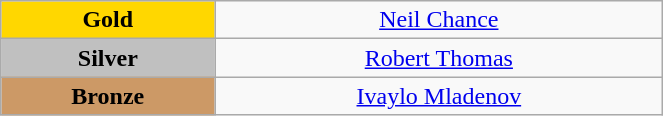<table class="wikitable" style="text-align:center; " width="35%">
<tr>
<td bgcolor="gold"><strong>Gold</strong></td>
<td><a href='#'>Neil Chance</a><br>  <small><em></em></small></td>
</tr>
<tr>
<td bgcolor="silver"><strong>Silver</strong></td>
<td><a href='#'>Robert Thomas</a><br>  <small><em></em></small></td>
</tr>
<tr>
<td bgcolor="CC9966"><strong>Bronze</strong></td>
<td><a href='#'>Ivaylo Mladenov</a><br>  <small><em></em></small></td>
</tr>
</table>
